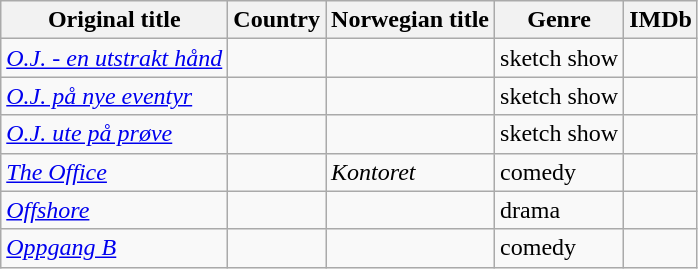<table class="wikitable">
<tr>
<th>Original title</th>
<th>Country</th>
<th>Norwegian title</th>
<th>Genre</th>
<th>IMDb</th>
</tr>
<tr>
<td><em><a href='#'>O.J. - en utstrakt hånd</a></em></td>
<td></td>
<td></td>
<td>sketch show</td>
<td></td>
</tr>
<tr>
<td><em><a href='#'>O.J. på nye eventyr</a></em></td>
<td></td>
<td></td>
<td>sketch show</td>
<td></td>
</tr>
<tr>
<td><em><a href='#'>O.J. ute på prøve</a></em></td>
<td></td>
<td></td>
<td>sketch show</td>
<td></td>
</tr>
<tr>
<td><em><a href='#'>The Office</a></em></td>
<td></td>
<td><em>Kontoret</em></td>
<td>comedy</td>
<td></td>
</tr>
<tr>
<td><em><a href='#'>Offshore</a></em></td>
<td></td>
<td></td>
<td>drama</td>
<td></td>
</tr>
<tr>
<td><em><a href='#'>Oppgang B</a></em></td>
<td></td>
<td></td>
<td>comedy</td>
<td></td>
</tr>
</table>
